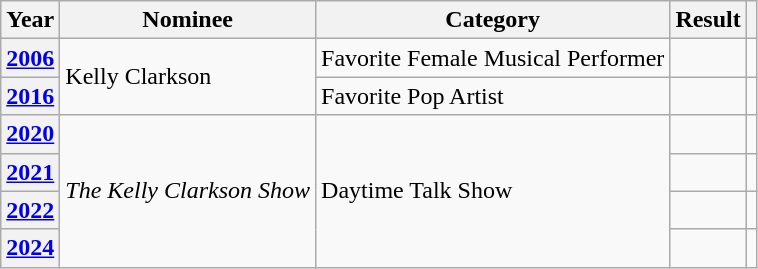<table class="wikitable plainrowheaders">
<tr>
<th>Year</th>
<th>Nominee</th>
<th>Category</th>
<th>Result</th>
<th></th>
</tr>
<tr>
<th scope="row"><a href='#'>2006</a></th>
<td rowspan="2">Kelly Clarkson</td>
<td>Favorite Female Musical Performer</td>
<td></td>
<td align="center"></td>
</tr>
<tr>
<th scope="row"><a href='#'>2016</a></th>
<td>Favorite Pop Artist</td>
<td></td>
<td align="center"></td>
</tr>
<tr>
<th scope="row"><a href='#'>2020</a></th>
<td rowspan="4"><em>The Kelly Clarkson Show</em></td>
<td rowspan="4">Daytime Talk Show</td>
<td></td>
<td align="center"></td>
</tr>
<tr>
<th scope="row"><a href='#'>2021</a></th>
<td></td>
<td align="center"></td>
</tr>
<tr>
<th scope="row"><a href='#'>2022</a></th>
<td></td>
<td align="center"></td>
</tr>
<tr>
<th scope="row"><a href='#'>2024</a></th>
<td></td>
<td align="center"></td>
</tr>
</table>
